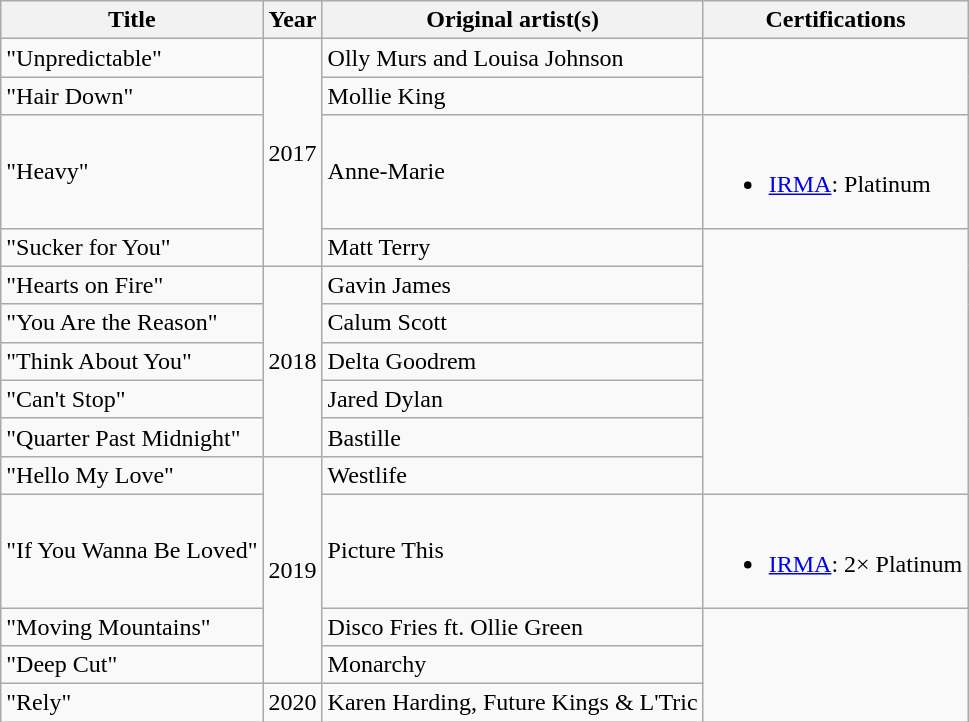<table class="wikitable">
<tr>
<th>Title</th>
<th>Year</th>
<th>Original artist(s)</th>
<th>Certifications</th>
</tr>
<tr>
<td>"Unpredictable"</td>
<td rowspan="4">2017</td>
<td>Olly Murs and Louisa Johnson</td>
</tr>
<tr>
<td>"Hair Down"</td>
<td>Mollie King</td>
</tr>
<tr>
<td>"Heavy"</td>
<td>Anne-Marie</td>
<td><br><ul><li><a href='#'>IRMA</a>: Platinum</li></ul></td>
</tr>
<tr>
<td>"Sucker for You"</td>
<td>Matt Terry</td>
</tr>
<tr>
<td>"Hearts on Fire"</td>
<td rowspan="5">2018</td>
<td>Gavin James</td>
</tr>
<tr>
<td>"You Are the Reason"</td>
<td>Calum Scott</td>
</tr>
<tr>
<td>"Think About You"</td>
<td>Delta Goodrem</td>
</tr>
<tr>
<td>"Can't Stop"</td>
<td>Jared Dylan</td>
</tr>
<tr>
<td>"Quarter Past Midnight"</td>
<td>Bastille</td>
</tr>
<tr>
<td>"Hello My Love"</td>
<td rowspan="4">2019</td>
<td>Westlife</td>
</tr>
<tr>
<td>"If You Wanna Be Loved"</td>
<td>Picture This</td>
<td><br><ul><li><a href='#'>IRMA</a>: 2× Platinum</li></ul></td>
</tr>
<tr>
<td>"Moving Mountains"</td>
<td>Disco Fries ft. Ollie Green</td>
</tr>
<tr>
<td>"Deep Cut"</td>
<td>Monarchy</td>
</tr>
<tr>
<td>"Rely"</td>
<td rowspan="1">2020</td>
<td>Karen Harding, Future Kings & L'Tric</td>
</tr>
</table>
